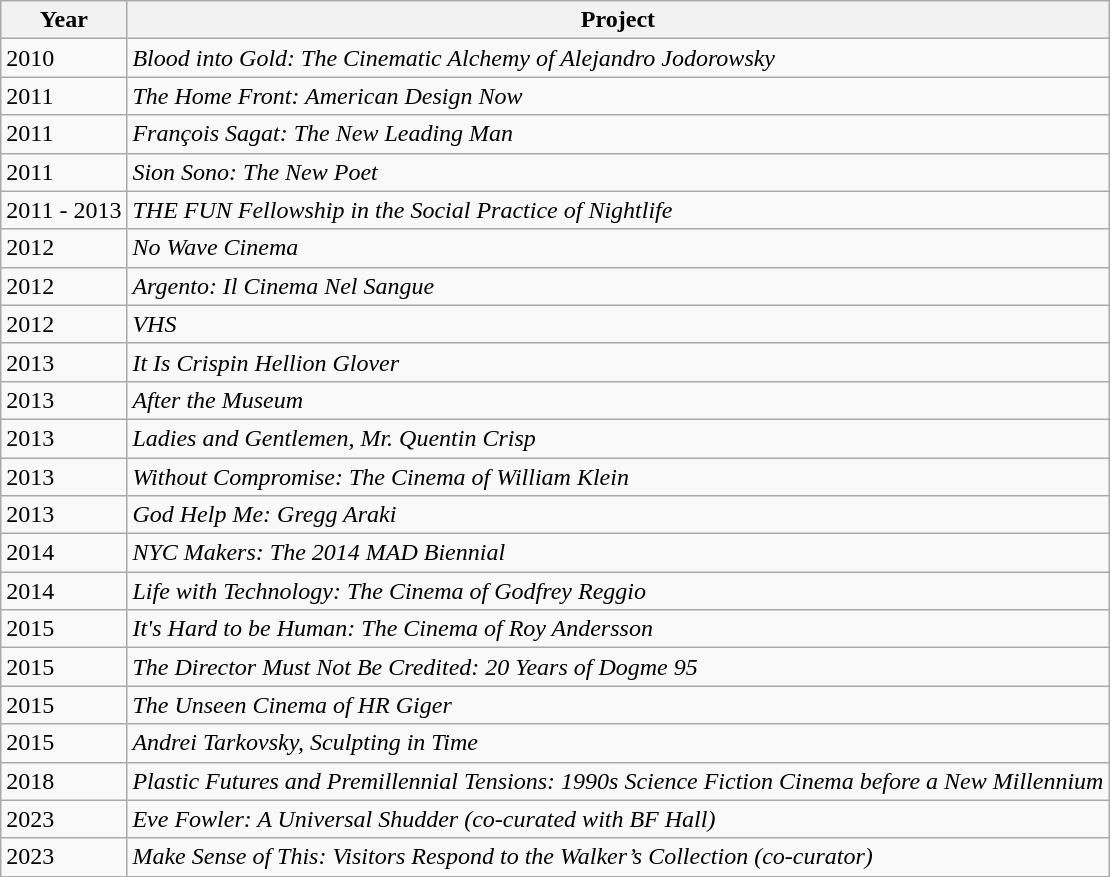<table class="wikitable">
<tr>
<th>Year</th>
<th>Project</th>
</tr>
<tr>
<td>2010</td>
<td><em>Blood into Gold: The Cinematic Alchemy of Alejandro Jodorowsky</em></td>
</tr>
<tr>
<td>2011</td>
<td><em>The Home Front: American Design Now</em></td>
</tr>
<tr>
<td>2011</td>
<td><em>François Sagat: The New Leading Man</em></td>
</tr>
<tr>
<td>2011</td>
<td><em>Sion Sono: The New Poet</em></td>
</tr>
<tr>
<td>2011 - 2013</td>
<td><em>THE FUN Fellowship in the Social Practice of Nightlife</em></td>
</tr>
<tr>
<td>2012</td>
<td><em>No Wave Cinema</em></td>
</tr>
<tr>
<td>2012</td>
<td><em>Argento: Il Cinema Nel Sangue</em></td>
</tr>
<tr>
<td>2012</td>
<td><em>VHS</em></td>
</tr>
<tr>
<td>2013</td>
<td><em>It Is Crispin Hellion Glover</em></td>
</tr>
<tr>
<td>2013</td>
<td><em>After the Museum</em></td>
</tr>
<tr>
<td>2013</td>
<td><em>Ladies and Gentlemen, Mr. Quentin Crisp</em></td>
</tr>
<tr>
<td>2013</td>
<td><em>Without Compromise: The Cinema of William Klein</em></td>
</tr>
<tr>
<td>2013</td>
<td><em>God Help Me: Gregg Araki</em></td>
</tr>
<tr>
<td>2014</td>
<td><em>NYC Makers: The 2014 MAD Biennial</em></td>
</tr>
<tr>
<td>2014</td>
<td><em>Life with Technology: The Cinema of Godfrey Reggio</em></td>
</tr>
<tr>
<td>2015</td>
<td><em>It's Hard to be Human: The Cinema of Roy Andersson</em></td>
</tr>
<tr>
<td>2015</td>
<td><em>The Director Must Not Be Credited: 20 Years of Dogme 95</em></td>
</tr>
<tr>
<td>2015</td>
<td><em>The Unseen Cinema of HR Giger</em></td>
</tr>
<tr>
<td>2015</td>
<td><em>Andrei Tarkovsky, Sculpting in Time</em></td>
</tr>
<tr>
<td>2018</td>
<td><em>Plastic Futures and Premillennial Tensions: 1990s Science Fiction Cinema before a New Millennium</em></td>
</tr>
<tr>
<td>2023</td>
<td><em>Eve Fowler: A Universal Shudder (co-curated with BF Hall)</em></td>
</tr>
<tr>
<td>2023</td>
<td><em>Make Sense of This: Visitors Respond to the Walker’s Collection (co-curator)</em></td>
</tr>
<tr>
</tr>
</table>
